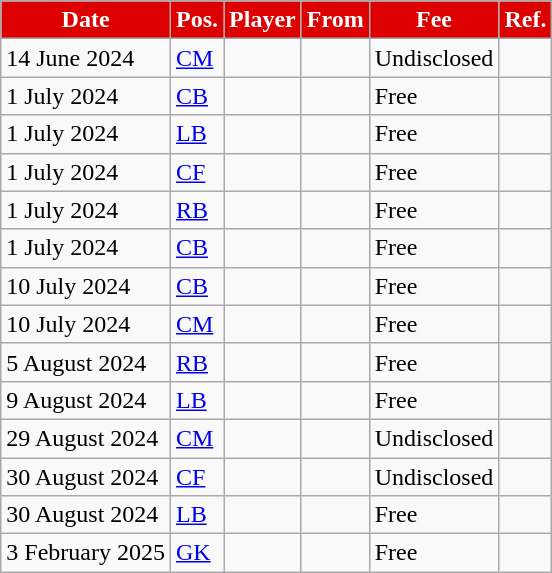<table class="wikitable plainrowheaders sortable">
<tr>
<th style="background:#DD0000;color:#fff;">Date</th>
<th style="background:#DD0000;color:#fff;">Pos.</th>
<th style="background:#DD0000;color:#fff;">Player</th>
<th style="background:#DD0000;color:#fff;">From</th>
<th style="background:#DD0000;color:#fff;">Fee</th>
<th style="background:#DD0000;color:#fff;">Ref.</th>
</tr>
<tr>
<td>14 June 2024</td>
<td><a href='#'>CM</a></td>
<td></td>
<td></td>
<td>Undisclosed</td>
<td></td>
</tr>
<tr>
<td>1 July 2024</td>
<td><a href='#'>CB</a></td>
<td></td>
<td></td>
<td>Free</td>
<td></td>
</tr>
<tr>
<td>1 July 2024</td>
<td><a href='#'>LB</a></td>
<td></td>
<td></td>
<td>Free</td>
<td></td>
</tr>
<tr>
<td>1 July 2024</td>
<td><a href='#'>CF</a></td>
<td></td>
<td></td>
<td>Free</td>
<td></td>
</tr>
<tr>
<td>1 July 2024</td>
<td><a href='#'>RB</a></td>
<td></td>
<td></td>
<td>Free</td>
<td></td>
</tr>
<tr>
<td>1 July 2024</td>
<td><a href='#'>CB</a></td>
<td></td>
<td></td>
<td>Free</td>
<td></td>
</tr>
<tr>
<td>10 July 2024</td>
<td><a href='#'>CB</a></td>
<td></td>
<td></td>
<td>Free</td>
<td></td>
</tr>
<tr>
<td>10 July 2024</td>
<td><a href='#'>CM</a></td>
<td></td>
<td></td>
<td>Free</td>
<td></td>
</tr>
<tr>
<td>5 August 2024</td>
<td><a href='#'>RB</a></td>
<td></td>
<td></td>
<td>Free</td>
<td></td>
</tr>
<tr>
<td>9 August 2024</td>
<td><a href='#'>LB</a></td>
<td></td>
<td></td>
<td>Free</td>
<td></td>
</tr>
<tr>
<td>29 August 2024</td>
<td><a href='#'>CM</a></td>
<td></td>
<td></td>
<td>Undisclosed</td>
<td></td>
</tr>
<tr>
<td>30 August 2024</td>
<td><a href='#'>CF</a></td>
<td></td>
<td></td>
<td>Undisclosed</td>
<td></td>
</tr>
<tr>
<td>30 August 2024</td>
<td><a href='#'>LB</a></td>
<td></td>
<td></td>
<td>Free</td>
<td></td>
</tr>
<tr>
<td>3 February 2025</td>
<td><a href='#'>GK</a></td>
<td></td>
<td></td>
<td>Free</td>
<td></td>
</tr>
</table>
